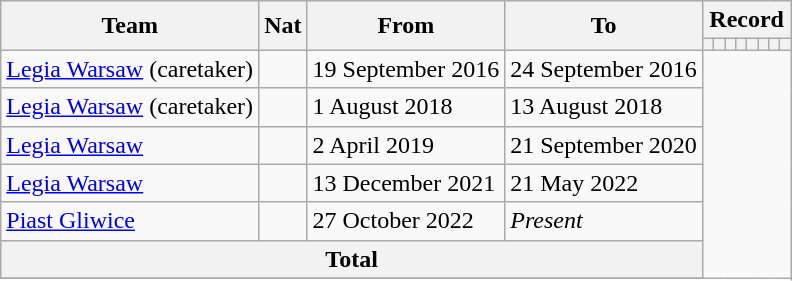<table class="wikitable" style="text-align: center">
<tr>
<th rowspan="2">Team</th>
<th rowspan="2">Nat</th>
<th rowspan="2">From</th>
<th rowspan="2">To</th>
<th colspan="8">Record</th>
</tr>
<tr>
<th></th>
<th></th>
<th></th>
<th></th>
<th></th>
<th></th>
<th></th>
<th></th>
</tr>
<tr>
<td align=left><a href='#'>Legia Warsaw</a> (caretaker)</td>
<td></td>
<td align=left>19 September 2016</td>
<td align=left>24 September 2016<br></td>
</tr>
<tr>
<td align=left><a href='#'>Legia Warsaw</a> (caretaker)</td>
<td></td>
<td align=left>1 August 2018</td>
<td align=left>13 August 2018<br></td>
</tr>
<tr>
<td align=left><a href='#'>Legia Warsaw</a></td>
<td></td>
<td align=left>2 April 2019</td>
<td align=left>21 September 2020<br></td>
</tr>
<tr>
<td align=left><a href='#'>Legia Warsaw</a></td>
<td></td>
<td align=left>13 December 2021</td>
<td align=left>21 May 2022<br></td>
</tr>
<tr>
<td align=left><a href='#'>Piast Gliwice</a></td>
<td></td>
<td align=left>27 October 2022</td>
<td align=left><em>Present</em><br></td>
</tr>
<tr>
<th colspan="4">Total<br></th>
</tr>
<tr>
</tr>
</table>
